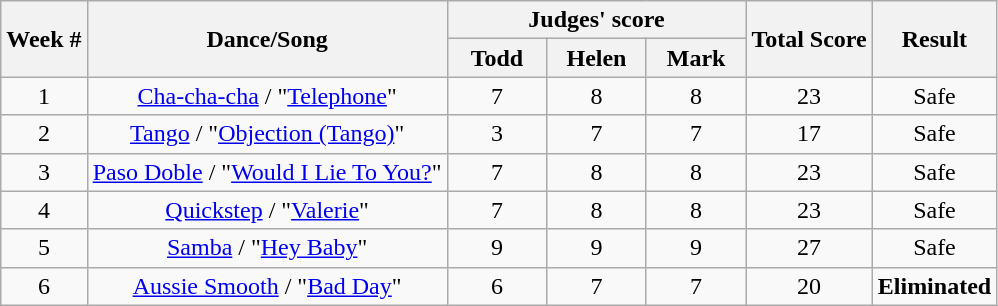<table class="wikitable" style="text-align:center">
<tr>
<th rowspan="2">Week #</th>
<th rowspan="2">Dance/Song</th>
<th colspan="3">Judges' score</th>
<th rowspan="2">Total Score</th>
<th rowspan="2">Result</th>
</tr>
<tr>
<th style="width:10%;">Todd</th>
<th style="width:10%;">Helen</th>
<th style="width:10%;">Mark</th>
</tr>
<tr>
<td>1</td>
<td><a href='#'>Cha-cha-cha</a> / "<a href='#'>Telephone</a>"</td>
<td>7</td>
<td>8</td>
<td>8</td>
<td>23</td>
<td>Safe</td>
</tr>
<tr>
<td>2</td>
<td><a href='#'>Tango</a> / "<a href='#'>Objection (Tango)</a>"</td>
<td>3</td>
<td>7</td>
<td>7</td>
<td>17</td>
<td>Safe</td>
</tr>
<tr>
<td>3</td>
<td><a href='#'>Paso Doble</a> / "<a href='#'>Would I Lie To You?</a>"</td>
<td>7</td>
<td>8</td>
<td>8</td>
<td>23</td>
<td>Safe</td>
</tr>
<tr>
<td>4</td>
<td><a href='#'>Quickstep</a> / "<a href='#'>Valerie</a>"</td>
<td>7</td>
<td>8</td>
<td>8</td>
<td>23</td>
<td>Safe</td>
</tr>
<tr>
<td>5</td>
<td><a href='#'>Samba</a> / "<a href='#'>Hey Baby</a>"</td>
<td>9</td>
<td>9</td>
<td>9</td>
<td>27</td>
<td>Safe</td>
</tr>
<tr>
<td>6</td>
<td><a href='#'>Aussie Smooth</a> / "<a href='#'>Bad Day</a>"</td>
<td>6</td>
<td>7</td>
<td>7</td>
<td>20</td>
<td><strong>Eliminated</strong></td>
</tr>
</table>
